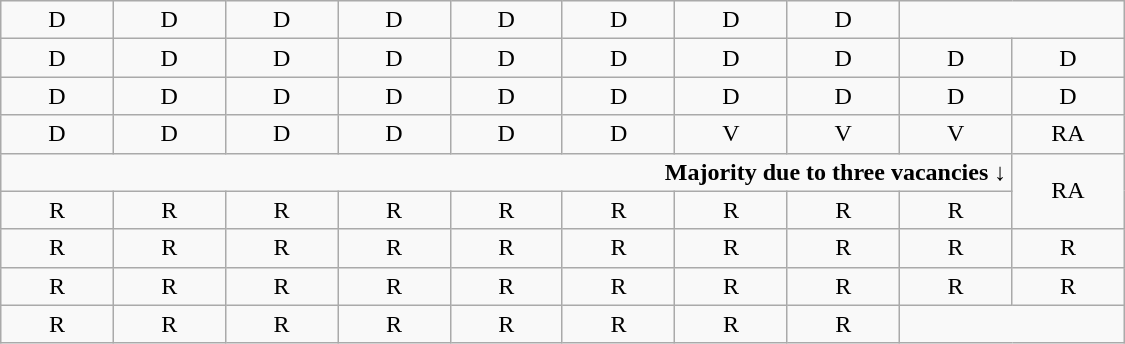<table class="wikitable" style="text-align:center" width=750px>
<tr>
<td>D</td>
<td>D</td>
<td>D</td>
<td>D</td>
<td>D</td>
<td>D</td>
<td>D</td>
<td>D</td>
<td colspan=2> </td>
</tr>
<tr>
<td width=50px >D</td>
<td width=50px >D</td>
<td width=50px >D</td>
<td width=50px >D</td>
<td width=50px >D</td>
<td width=50px >D</td>
<td width=50px >D</td>
<td width=50px >D</td>
<td width=50px >D</td>
<td width=50px >D</td>
</tr>
<tr>
<td>D<br></td>
<td>D<br></td>
<td>D<br></td>
<td>D<br></td>
<td>D<br></td>
<td>D<br></td>
<td>D</td>
<td>D</td>
<td>D</td>
<td>D</td>
</tr>
<tr>
<td>D<br></td>
<td>D<br></td>
<td>D<br></td>
<td>D<br></td>
<td>D<br></td>
<td>D<br></td>
<td>V<br></td>
<td>V<br></td>
<td>V<br></td>
<td>RA</td>
</tr>
<tr>
<td colspan=9 align=right><strong>Majority due to three vacancies ↓</strong></td>
<td rowspan=2 >RA</td>
</tr>
<tr>
<td>R<br></td>
<td>R<br></td>
<td>R<br></td>
<td>R<br></td>
<td>R<br></td>
<td>R<br></td>
<td>R<br></td>
<td>R<br></td>
<td>R<br></td>
</tr>
<tr>
<td>R<br></td>
<td>R</td>
<td>R</td>
<td>R</td>
<td>R</td>
<td>R</td>
<td>R</td>
<td>R</td>
<td>R</td>
<td>R</td>
</tr>
<tr>
<td>R</td>
<td>R</td>
<td>R</td>
<td>R</td>
<td>R</td>
<td>R</td>
<td>R</td>
<td>R</td>
<td>R</td>
<td>R</td>
</tr>
<tr>
<td>R</td>
<td>R</td>
<td>R</td>
<td>R</td>
<td>R</td>
<td>R</td>
<td>R</td>
<td>R</td>
<td colspan=2> </td>
</tr>
</table>
